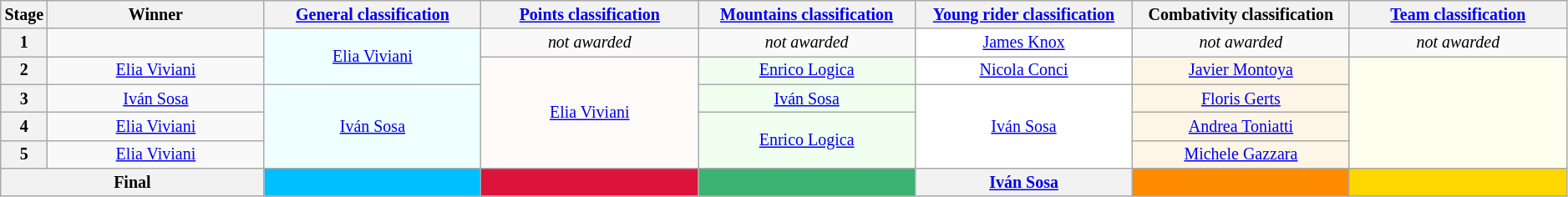<table class="wikitable" style="text-align: center; font-size:smaller;">
<tr>
<th scope="col" style="width:1%;">Stage</th>
<th scope="col" style="width:14%;">Winner</th>
<th scope="col" style="width:14%;"><a href='#'>General classification</a><br></th>
<th scope="col" style="width:14%;"><a href='#'>Points classification</a><br></th>
<th scope="col" style="width:14%;"><a href='#'>Mountains classification</a><br></th>
<th scope="col" style="width:14%;"><a href='#'>Young rider classification</a><br></th>
<th scope="col" style="width:14%;">Combativity classification<br></th>
<th scope="col" style="width:14%;"><a href='#'>Team classification</a></th>
</tr>
<tr>
<th>1</th>
<td></td>
<td style="background:Azure;" rowspan="2"><a href='#'>Elia Viviani</a></td>
<td><em>not awarded</em></td>
<td><em>not awarded</em></td>
<td style="background:White"><a href='#'>James Knox</a></td>
<td><em>not awarded</em></td>
<td><em>not awarded</em></td>
</tr>
<tr>
<th>2</th>
<td><a href='#'>Elia Viviani</a></td>
<td style="background:Snow;" rowspan="4"><a href='#'>Elia Viviani</a></td>
<td style="background:Honeydew;"><a href='#'>Enrico Logica</a></td>
<td style="background:White"><a href='#'>Nicola Conci</a></td>
<td style="background:OldLace"><a href='#'>Javier Montoya</a></td>
<td style="background:Ivory;" rowspan="4"></td>
</tr>
<tr>
<th>3</th>
<td><a href='#'>Iván Sosa</a></td>
<td style="background:Azure;" rowspan="3"><a href='#'>Iván Sosa</a></td>
<td style="background:Honeydew;"><a href='#'>Iván Sosa</a></td>
<td style="background:White" rowspan="3"><a href='#'>Iván Sosa</a></td>
<td style="background:OldLace"><a href='#'>Floris Gerts</a></td>
</tr>
<tr>
<th>4</th>
<td><a href='#'>Elia Viviani</a></td>
<td style="background:Honeydew;" rowspan="2"><a href='#'>Enrico Logica</a></td>
<td style="background:OldLace"><a href='#'>Andrea Toniatti</a></td>
</tr>
<tr>
<th>5</th>
<td><a href='#'>Elia Viviani</a></td>
<td style="background:OldLace"><a href='#'>Michele Gazzara</a></td>
</tr>
<tr>
<th colspan="2">Final</th>
<th style="background:DeepSkyBlue;"></th>
<th style="background:Crimson;"></th>
<th style="background:MediumSeaGreen;"></th>
<th><a href='#'>Iván Sosa</a></th>
<td style="background:DarkOrange;"></td>
<td style="background:Gold;"><strong></strong></td>
</tr>
</table>
